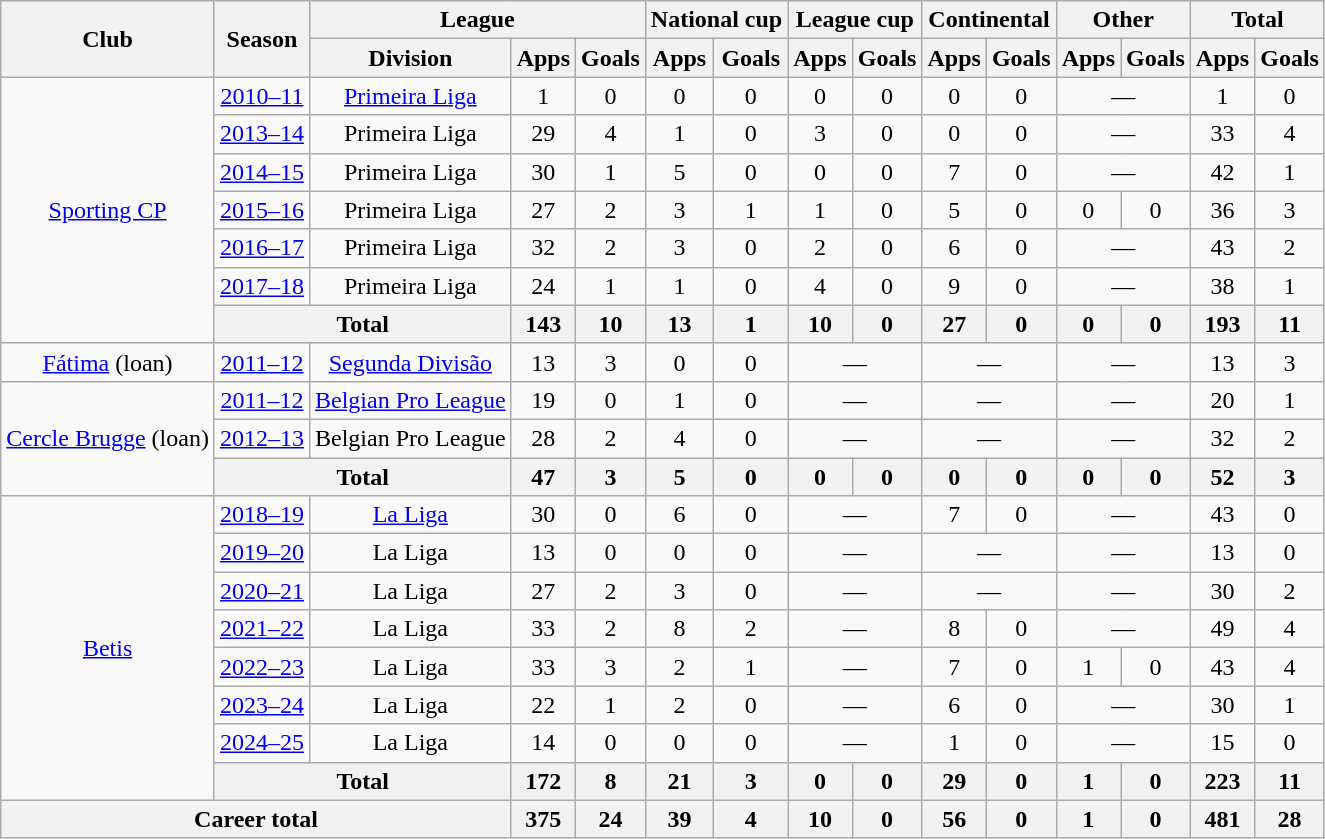<table class="wikitable" style="text-align:center">
<tr>
<th rowspan="2">Club</th>
<th rowspan="2">Season</th>
<th colspan="3">League</th>
<th colspan="2">National cup</th>
<th colspan="2">League cup</th>
<th colspan="2">Continental</th>
<th colspan="2">Other</th>
<th colspan="2">Total</th>
</tr>
<tr>
<th>Division</th>
<th>Apps</th>
<th>Goals</th>
<th>Apps</th>
<th>Goals</th>
<th>Apps</th>
<th>Goals</th>
<th>Apps</th>
<th>Goals</th>
<th>Apps</th>
<th>Goals</th>
<th>Apps</th>
<th>Goals</th>
</tr>
<tr>
<td rowspan="7"><a href='#'>Sporting CP</a></td>
<td><a href='#'>2010–11</a></td>
<td><a href='#'>Primeira Liga</a></td>
<td>1</td>
<td>0</td>
<td>0</td>
<td>0</td>
<td>0</td>
<td>0</td>
<td>0</td>
<td>0</td>
<td colspan="2">—</td>
<td>1</td>
<td>0</td>
</tr>
<tr>
<td><a href='#'>2013–14</a></td>
<td>Primeira Liga</td>
<td>29</td>
<td>4</td>
<td>1</td>
<td>0</td>
<td>3</td>
<td>0</td>
<td>0</td>
<td>0</td>
<td colspan="2">—</td>
<td>33</td>
<td>4</td>
</tr>
<tr>
<td><a href='#'>2014–15</a></td>
<td>Primeira Liga</td>
<td>30</td>
<td>1</td>
<td>5</td>
<td>0</td>
<td>0</td>
<td>0</td>
<td>7</td>
<td>0</td>
<td colspan="2">—</td>
<td>42</td>
<td>1</td>
</tr>
<tr>
<td><a href='#'>2015–16</a></td>
<td>Primeira Liga</td>
<td>27</td>
<td>2</td>
<td>3</td>
<td>1</td>
<td>1</td>
<td>0</td>
<td>5</td>
<td>0</td>
<td>0</td>
<td>0</td>
<td>36</td>
<td>3</td>
</tr>
<tr>
<td><a href='#'>2016–17</a></td>
<td>Primeira Liga</td>
<td>32</td>
<td>2</td>
<td>3</td>
<td>0</td>
<td>2</td>
<td>0</td>
<td>6</td>
<td>0</td>
<td colspan="2">—</td>
<td>43</td>
<td>2</td>
</tr>
<tr>
<td><a href='#'>2017–18</a></td>
<td>Primeira Liga</td>
<td>24</td>
<td>1</td>
<td>1</td>
<td>0</td>
<td>4</td>
<td>0</td>
<td>9</td>
<td>0</td>
<td colspan="2">—</td>
<td>38</td>
<td>1</td>
</tr>
<tr>
<th colspan="2">Total</th>
<th>143</th>
<th>10</th>
<th>13</th>
<th>1</th>
<th>10</th>
<th>0</th>
<th>27</th>
<th>0</th>
<th>0</th>
<th>0</th>
<th>193</th>
<th>11</th>
</tr>
<tr>
<td><a href='#'>Fátima</a> (loan)</td>
<td><a href='#'>2011–12</a></td>
<td><a href='#'>Segunda Divisão</a></td>
<td>13</td>
<td>3</td>
<td>0</td>
<td>0</td>
<td colspan="2">—</td>
<td colspan="2">—</td>
<td colspan="2">—</td>
<td>13</td>
<td>3</td>
</tr>
<tr>
<td rowspan="3"><a href='#'>Cercle Brugge</a> (loan)</td>
<td><a href='#'>2011–12</a></td>
<td><a href='#'>Belgian Pro League</a></td>
<td>19</td>
<td>0</td>
<td>1</td>
<td>0</td>
<td colspan="2">—</td>
<td colspan="2">—</td>
<td colspan="2">—</td>
<td>20</td>
<td>1</td>
</tr>
<tr>
<td><a href='#'>2012–13</a></td>
<td>Belgian Pro League</td>
<td>28</td>
<td>2</td>
<td>4</td>
<td>0</td>
<td colspan="2">—</td>
<td colspan="2">—</td>
<td colspan="2">—</td>
<td>32</td>
<td>2</td>
</tr>
<tr>
<th colspan="2">Total</th>
<th>47</th>
<th>3</th>
<th>5</th>
<th>0</th>
<th>0</th>
<th>0</th>
<th>0</th>
<th>0</th>
<th>0</th>
<th>0</th>
<th>52</th>
<th>3</th>
</tr>
<tr>
<td rowspan="8"><a href='#'>Betis</a></td>
<td><a href='#'>2018–19</a></td>
<td><a href='#'>La Liga</a></td>
<td>30</td>
<td>0</td>
<td>6</td>
<td>0</td>
<td colspan="2">—</td>
<td>7</td>
<td>0</td>
<td colspan="2">—</td>
<td>43</td>
<td>0</td>
</tr>
<tr>
<td><a href='#'>2019–20</a></td>
<td>La Liga</td>
<td>13</td>
<td>0</td>
<td>0</td>
<td>0</td>
<td colspan="2">—</td>
<td colspan="2">—</td>
<td colspan="2">—</td>
<td>13</td>
<td>0</td>
</tr>
<tr>
<td><a href='#'>2020–21</a></td>
<td>La Liga</td>
<td>27</td>
<td>2</td>
<td>3</td>
<td>0</td>
<td colspan="2">—</td>
<td colspan="2">—</td>
<td colspan="2">—</td>
<td>30</td>
<td>2</td>
</tr>
<tr>
<td><a href='#'>2021–22</a></td>
<td>La Liga</td>
<td>33</td>
<td>2</td>
<td>8</td>
<td>2</td>
<td colspan="2">—</td>
<td>8</td>
<td>0</td>
<td colspan="2">—</td>
<td>49</td>
<td>4</td>
</tr>
<tr>
<td><a href='#'>2022–23</a></td>
<td>La Liga</td>
<td>33</td>
<td>3</td>
<td>2</td>
<td>1</td>
<td colspan="2">—</td>
<td>7</td>
<td>0</td>
<td>1</td>
<td>0</td>
<td>43</td>
<td>4</td>
</tr>
<tr>
<td><a href='#'>2023–24</a></td>
<td>La Liga</td>
<td>22</td>
<td>1</td>
<td>2</td>
<td>0</td>
<td colspan="2">—</td>
<td>6</td>
<td>0</td>
<td colspan="2">—</td>
<td>30</td>
<td>1</td>
</tr>
<tr>
<td><a href='#'>2024–25</a></td>
<td>La Liga</td>
<td>14</td>
<td>0</td>
<td>0</td>
<td>0</td>
<td colspan="2">—</td>
<td>1</td>
<td>0</td>
<td colspan="2">—</td>
<td>15</td>
<td>0</td>
</tr>
<tr>
<th colspan="2">Total</th>
<th>172</th>
<th>8</th>
<th>21</th>
<th>3</th>
<th>0</th>
<th>0</th>
<th>29</th>
<th>0</th>
<th>1</th>
<th>0</th>
<th>223</th>
<th>11</th>
</tr>
<tr>
<th colspan="3">Career total</th>
<th>375</th>
<th>24</th>
<th>39</th>
<th>4</th>
<th>10</th>
<th>0</th>
<th>56</th>
<th>0</th>
<th>1</th>
<th>0</th>
<th>481</th>
<th>28</th>
</tr>
</table>
